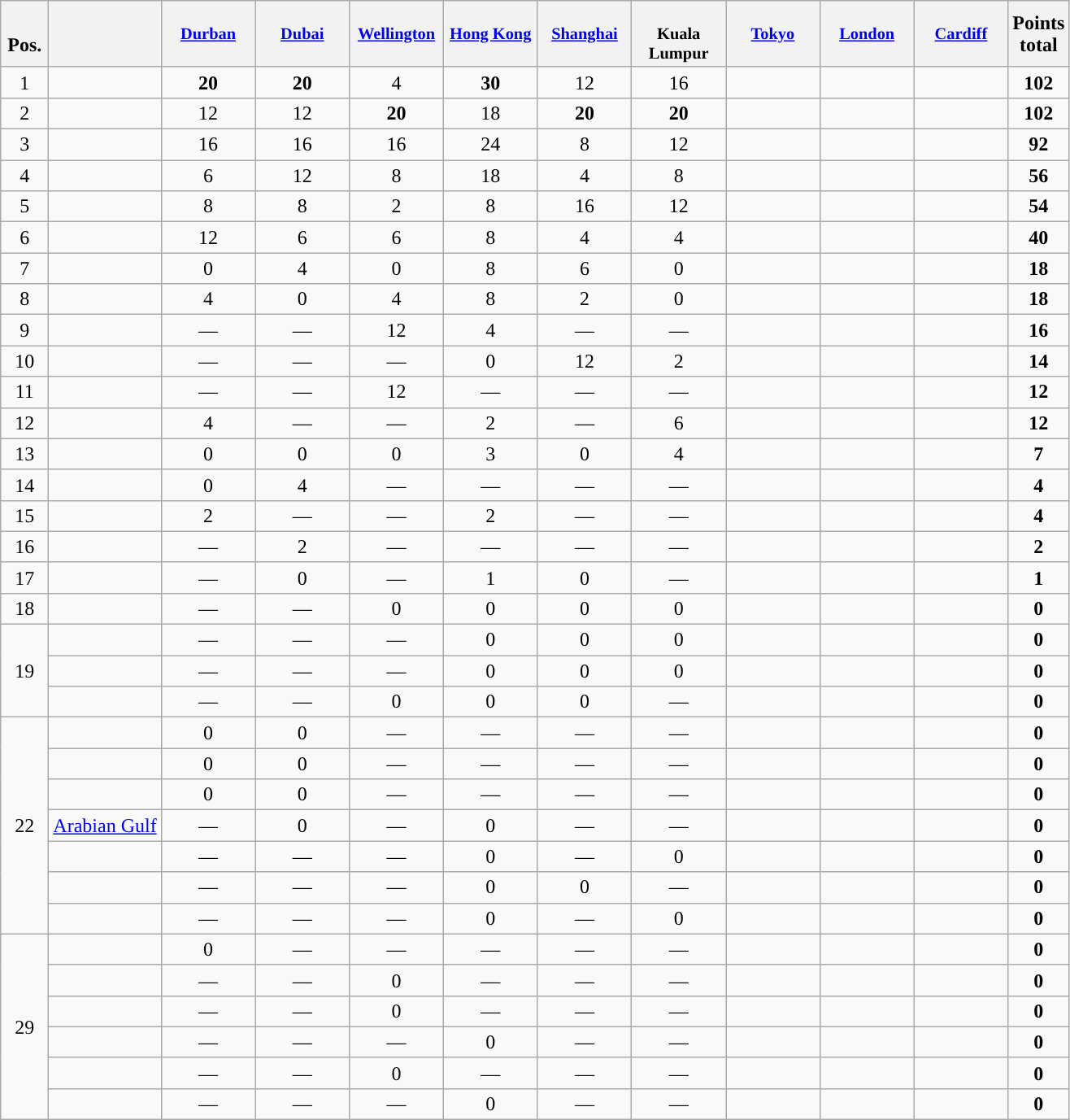<table class="wikitable" style="text-align:center;">
<tr>
<th style="width:2em;"><br>Pos.</th>
<th></th>
<th style="width:5.2em; vertical-align:top; font-size:85%;"><br><a href='#'>Durban</a></th>
<th style="width:5.2em; vertical-align:top; font-size:85%;"><br><a href='#'>Dubai</a></th>
<th style="width:5.2em; vertical-align:top; font-size:85%;"><br><a href='#'>Wellington</a></th>
<th style="width:5.2em; vertical-align:top; font-size:85%;"><br><a href='#'>Hong Kong</a></th>
<th style="width:5.2em; vertical-align:top; font-size:85%;"><br> <a href='#'>Shanghai</a></th>
<th style="width:5.2em; vertical-align:top; font-size:85%;"><br>Kuala Lumpur</th>
<th style="width:5.2em; vertical-align:top; font-size:85%;"><br><a href='#'>Tokyo</a></th>
<th style="width:5.2em; vertical-align:top; font-size:85%;"><br><a href='#'>London</a></th>
<th style="width:5.2em; vertical-align:top; font-size:85%;"><br><a href='#'>Cardiff</a></th>
<th>Points<br>total</th>
</tr>
<tr>
<td>1</td>
<td align=left></td>
<td><strong>20</strong></td>
<td><strong>20</strong></td>
<td>4</td>
<td><strong>30</strong></td>
<td>12</td>
<td>16</td>
<td></td>
<td></td>
<td></td>
<td><strong>102</strong></td>
</tr>
<tr>
<td>2</td>
<td align=left></td>
<td>12</td>
<td>12</td>
<td><strong>20</strong></td>
<td>18</td>
<td><strong>20</strong></td>
<td><strong>20</strong></td>
<td></td>
<td></td>
<td></td>
<td><strong>102</strong></td>
</tr>
<tr>
<td>3</td>
<td align=left></td>
<td>16</td>
<td>16</td>
<td>16</td>
<td>24</td>
<td>8</td>
<td>12</td>
<td></td>
<td></td>
<td></td>
<td><strong>92</strong></td>
</tr>
<tr>
<td>4</td>
<td align=left></td>
<td>6</td>
<td>12</td>
<td>8</td>
<td>18</td>
<td>4</td>
<td>8</td>
<td></td>
<td></td>
<td></td>
<td><strong>56</strong></td>
</tr>
<tr>
<td>5</td>
<td align=left></td>
<td>8</td>
<td>8</td>
<td>2</td>
<td>8</td>
<td>16</td>
<td>12</td>
<td></td>
<td></td>
<td></td>
<td><strong>54</strong></td>
</tr>
<tr>
<td>6</td>
<td align=left></td>
<td>12</td>
<td>6</td>
<td>6</td>
<td>8</td>
<td>4</td>
<td>4</td>
<td></td>
<td></td>
<td></td>
<td><strong>40</strong></td>
</tr>
<tr>
<td>7</td>
<td align=left></td>
<td>0</td>
<td>4</td>
<td>0</td>
<td>8</td>
<td>6</td>
<td>0</td>
<td></td>
<td></td>
<td></td>
<td><strong>18</strong></td>
</tr>
<tr>
<td>8</td>
<td align=left></td>
<td>4</td>
<td>0</td>
<td>4</td>
<td>8</td>
<td>2</td>
<td>0</td>
<td></td>
<td></td>
<td></td>
<td><strong>18</strong></td>
</tr>
<tr>
<td>9</td>
<td align=left></td>
<td>—</td>
<td>—</td>
<td>12</td>
<td>4</td>
<td>—</td>
<td>—</td>
<td></td>
<td></td>
<td></td>
<td><strong>16</strong></td>
</tr>
<tr>
<td>10</td>
<td align=left></td>
<td>—</td>
<td>—</td>
<td>—</td>
<td>0</td>
<td>12</td>
<td>2</td>
<td></td>
<td></td>
<td></td>
<td><strong>14</strong></td>
</tr>
<tr>
<td>11</td>
<td align=left></td>
<td>—</td>
<td>—</td>
<td>12</td>
<td>—</td>
<td>—</td>
<td>—</td>
<td></td>
<td></td>
<td></td>
<td><strong>12</strong></td>
</tr>
<tr>
<td>12</td>
<td align=left></td>
<td>4</td>
<td>—</td>
<td>—</td>
<td>2</td>
<td>—</td>
<td>6</td>
<td></td>
<td></td>
<td></td>
<td><strong>12</strong></td>
</tr>
<tr>
<td>13</td>
<td align=left></td>
<td>0</td>
<td>0</td>
<td>0</td>
<td>3</td>
<td>0</td>
<td>4</td>
<td></td>
<td></td>
<td></td>
<td><strong>7</strong></td>
</tr>
<tr>
<td>14</td>
<td align=left></td>
<td>0</td>
<td>4</td>
<td>—</td>
<td>—</td>
<td>—</td>
<td>—</td>
<td></td>
<td></td>
<td></td>
<td><strong>4</strong></td>
</tr>
<tr>
<td>15</td>
<td align=left></td>
<td>2</td>
<td>—</td>
<td>—</td>
<td>2</td>
<td>—</td>
<td>—</td>
<td></td>
<td></td>
<td></td>
<td><strong>4</strong></td>
</tr>
<tr>
<td>16</td>
<td align=left></td>
<td>—</td>
<td>2</td>
<td>—</td>
<td>—</td>
<td>—</td>
<td>—</td>
<td></td>
<td></td>
<td></td>
<td><strong>2</strong></td>
</tr>
<tr>
<td>17</td>
<td align=left></td>
<td>—</td>
<td>0</td>
<td>—</td>
<td>1</td>
<td>0</td>
<td>—</td>
<td></td>
<td></td>
<td></td>
<td><strong>1</strong></td>
</tr>
<tr>
<td>18</td>
<td align=left></td>
<td>—</td>
<td>—</td>
<td>0</td>
<td>0</td>
<td>0</td>
<td>0</td>
<td></td>
<td></td>
<td></td>
<td><strong>0</strong></td>
</tr>
<tr>
<td rowspan=3>19</td>
<td align=left></td>
<td>—</td>
<td>—</td>
<td>—</td>
<td>0</td>
<td>0</td>
<td>0</td>
<td></td>
<td></td>
<td></td>
<td><strong>0</strong></td>
</tr>
<tr>
<td align=left></td>
<td>—</td>
<td>—</td>
<td>—</td>
<td>0</td>
<td>0</td>
<td>0</td>
<td></td>
<td></td>
<td></td>
<td><strong>0</strong></td>
</tr>
<tr>
<td align=left></td>
<td>—</td>
<td>—</td>
<td>0</td>
<td>0</td>
<td>0</td>
<td>—</td>
<td></td>
<td></td>
<td></td>
<td><strong>0</strong></td>
</tr>
<tr>
<td rowspan=7>22</td>
<td align=left></td>
<td>0</td>
<td>0</td>
<td>—</td>
<td>—</td>
<td>—</td>
<td>—</td>
<td></td>
<td></td>
<td></td>
<td><strong>0</strong></td>
</tr>
<tr>
<td align=left></td>
<td>0</td>
<td>0</td>
<td>—</td>
<td>—</td>
<td>—</td>
<td>—</td>
<td></td>
<td></td>
<td></td>
<td><strong>0</strong></td>
</tr>
<tr>
<td align=left></td>
<td>0</td>
<td>0</td>
<td>—</td>
<td>—</td>
<td>—</td>
<td>—</td>
<td></td>
<td></td>
<td></td>
<td><strong>0</strong></td>
</tr>
<tr>
<td align=left> <a href='#'>Arabian Gulf</a></td>
<td>—</td>
<td>0</td>
<td>—</td>
<td>0</td>
<td>—</td>
<td>—</td>
<td></td>
<td></td>
<td></td>
<td><strong>0</strong></td>
</tr>
<tr>
<td align=left></td>
<td>—</td>
<td>—</td>
<td>—</td>
<td>0</td>
<td>—</td>
<td>0</td>
<td></td>
<td></td>
<td></td>
<td><strong>0</strong></td>
</tr>
<tr>
<td align=left></td>
<td>—</td>
<td>—</td>
<td>—</td>
<td>0</td>
<td>0</td>
<td>—</td>
<td></td>
<td></td>
<td></td>
<td><strong>0</strong></td>
</tr>
<tr>
<td align=left></td>
<td>—</td>
<td>—</td>
<td>—</td>
<td>0</td>
<td>—</td>
<td>0</td>
<td></td>
<td></td>
<td></td>
<td><strong>0</strong></td>
</tr>
<tr>
<td rowspan=6>29</td>
<td align=left></td>
<td>0</td>
<td>—</td>
<td>—</td>
<td>—</td>
<td>—</td>
<td>—</td>
<td></td>
<td></td>
<td></td>
<td><strong>0</strong></td>
</tr>
<tr>
<td align=left></td>
<td>—</td>
<td>—</td>
<td>0</td>
<td>—</td>
<td>—</td>
<td>—</td>
<td></td>
<td></td>
<td></td>
<td><strong>0</strong></td>
</tr>
<tr>
<td align=left></td>
<td>—</td>
<td>—</td>
<td>0</td>
<td>—</td>
<td>—</td>
<td>—</td>
<td></td>
<td></td>
<td></td>
<td><strong>0</strong></td>
</tr>
<tr>
<td align=left></td>
<td>—</td>
<td>—</td>
<td>—</td>
<td>0</td>
<td>—</td>
<td>—</td>
<td></td>
<td></td>
<td></td>
<td><strong>0</strong></td>
</tr>
<tr>
<td align=left></td>
<td>—</td>
<td>—</td>
<td>0</td>
<td>—</td>
<td>—</td>
<td>—</td>
<td></td>
<td></td>
<td></td>
<td><strong>0</strong></td>
</tr>
<tr>
<td align=left></td>
<td>—</td>
<td>—</td>
<td>—</td>
<td>0</td>
<td>—</td>
<td>—</td>
<td></td>
<td></td>
<td></td>
<td><strong>0</strong></td>
</tr>
</table>
